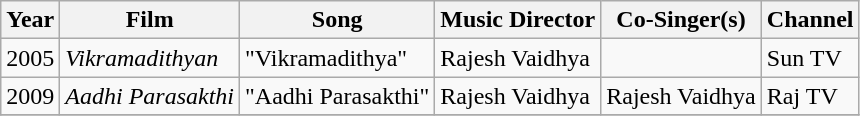<table class="wikitable">
<tr>
<th>Year</th>
<th>Film</th>
<th>Song</th>
<th>Music Director</th>
<th>Co-Singer(s)</th>
<th>Channel</th>
</tr>
<tr>
<td>2005</td>
<td><em>Vikramadithyan</em></td>
<td>"Vikramadithya"</td>
<td>Rajesh Vaidhya</td>
<td></td>
<td>Sun TV</td>
</tr>
<tr>
<td>2009</td>
<td><em>Aadhi Parasakthi</em></td>
<td>"Aadhi Parasakthi"</td>
<td>Rajesh Vaidhya</td>
<td>Rajesh Vaidhya</td>
<td>Raj TV</td>
</tr>
<tr>
</tr>
</table>
